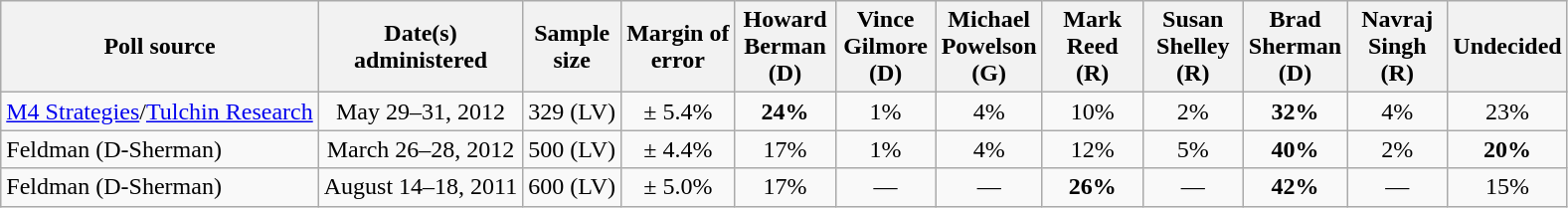<table class="wikitable">
<tr>
<th>Poll source</th>
<th>Date(s)<br>administered</th>
<th>Sample<br>size</th>
<th>Margin of <br>error</th>
<th style="width:60px;">Howard<br>Berman (D)</th>
<th style="width:60px;">Vince<br>Gilmore (D)</th>
<th style="width:60px;">Michael<br>Powelson (G)</th>
<th style="width:60px;">Mark<br>Reed (R)</th>
<th style="width:60px;">Susan<br>Shelley (R)</th>
<th style="width:60px;">Brad<br>Sherman (D)</th>
<th style="width:60px;">Navraj<br>Singh (R)</th>
<th>Undecided</th>
</tr>
<tr>
<td><a href='#'>M4 Strategies</a>/<a href='#'>Tulchin Research</a></td>
<td align=center>May 29–31, 2012</td>
<td align=center>329 (LV)</td>
<td align=center>± 5.4%</td>
<td align=center ><strong>24%</strong></td>
<td align=center>1%</td>
<td align=center>4%</td>
<td align=center>10%</td>
<td align=center>2%</td>
<td align=center ><strong>32%</strong></td>
<td align=center>4%</td>
<td align=center>23%</td>
</tr>
<tr>
<td>Feldman (D-Sherman)</td>
<td align=center>March 26–28, 2012</td>
<td align=center>500 (LV)</td>
<td align=center>± 4.4%</td>
<td align=center>17%</td>
<td align=center>1%</td>
<td align=center>4%</td>
<td align=center>12%</td>
<td align=center>5%</td>
<td align=center ><strong>40%</strong></td>
<td align=center>2%</td>
<td align=center ><strong>20%</strong></td>
</tr>
<tr>
<td>Feldman (D-Sherman)</td>
<td align=center>August 14–18, 2011</td>
<td align=center>600 (LV)</td>
<td align=center>± 5.0%</td>
<td align=center>17%</td>
<td align=center>—</td>
<td align=center>—</td>
<td align=center ><strong>26%</strong></td>
<td align=center>—</td>
<td align=center ><strong>42%</strong></td>
<td align=center>—</td>
<td align=center>15%</td>
</tr>
</table>
